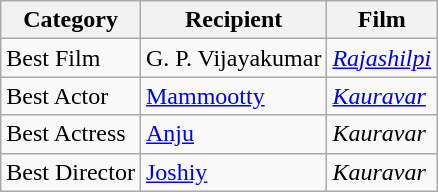<table class="wikitable">
<tr>
<th>Category</th>
<th>Recipient</th>
<th>Film</th>
</tr>
<tr>
<td>Best Film</td>
<td>G. P. Vijayakumar</td>
<td><em><a href='#'>Rajashilpi</a></em></td>
</tr>
<tr>
<td>Best Actor</td>
<td><a href='#'>Mammootty</a></td>
<td><em><a href='#'>Kauravar</a></em></td>
</tr>
<tr>
<td>Best Actress</td>
<td><a href='#'>Anju</a></td>
<td><em>Kauravar</em></td>
</tr>
<tr>
<td>Best Director</td>
<td><a href='#'>Joshiy</a></td>
<td><em>Kauravar</em></td>
</tr>
</table>
